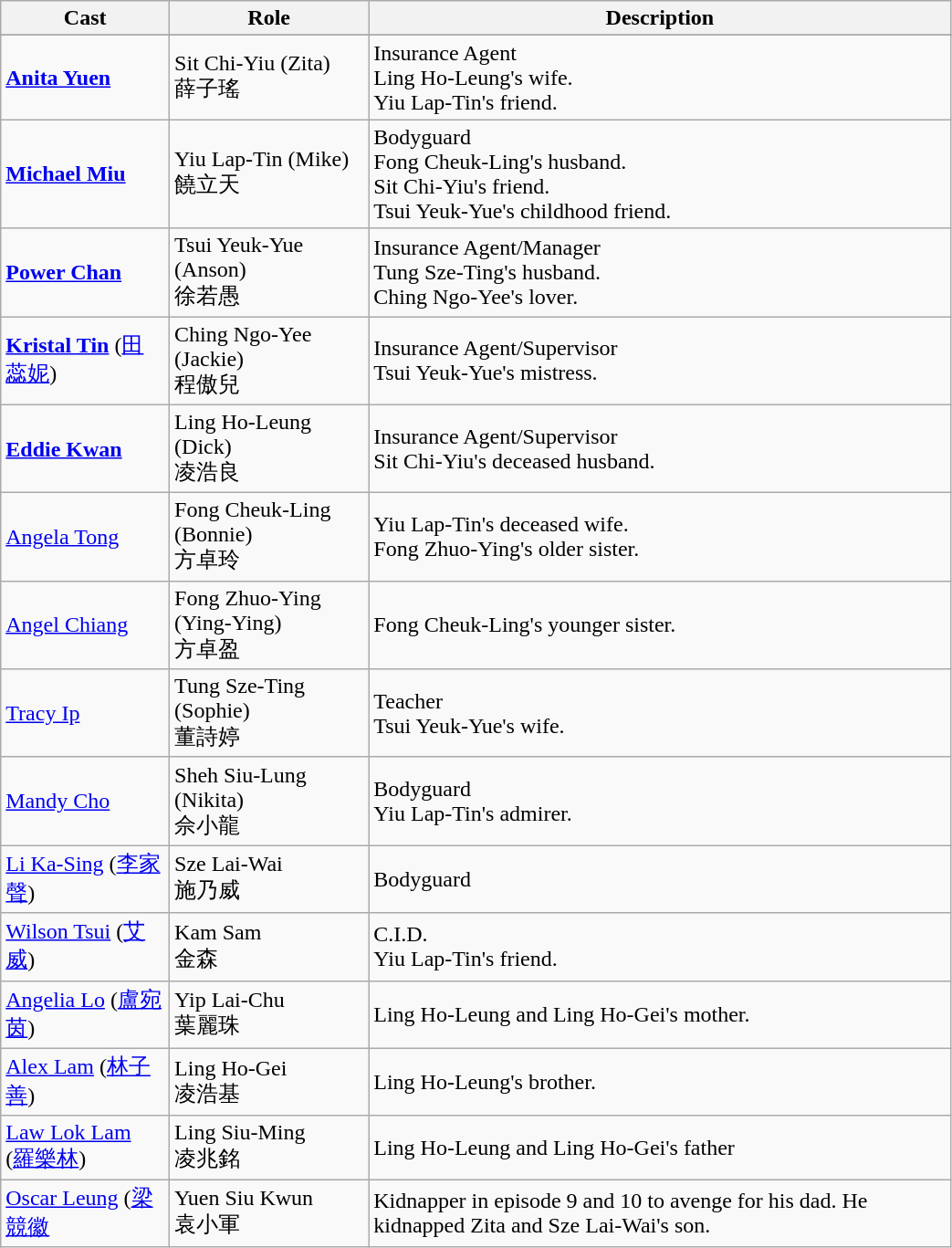<table class="wikitable" width="55%">
<tr>
<th>Cast</th>
<th>Role</th>
<th>Description</th>
</tr>
<tr>
</tr>
<tr>
<td><strong><a href='#'>Anita Yuen</a></strong></td>
<td>Sit Chi-Yiu (Zita) <br> 薛子瑤</td>
<td>Insurance Agent <br> Ling Ho-Leung's wife. <br> Yiu Lap-Tin's friend.</td>
</tr>
<tr>
<td><strong><a href='#'>Michael Miu</a></strong></td>
<td>Yiu Lap-Tin (Mike) <br> 饒立天</td>
<td>Bodyguard <br> Fong Cheuk-Ling's husband. <br> Sit Chi-Yiu's friend. <br> Tsui Yeuk-Yue's childhood friend.</td>
</tr>
<tr>
<td><strong><a href='#'>Power Chan</a></strong></td>
<td>Tsui Yeuk-Yue (Anson) <br> 徐若愚</td>
<td>Insurance Agent/Manager <br> Tung Sze-Ting's husband. <br> Ching Ngo-Yee's lover.</td>
</tr>
<tr>
<td><strong><a href='#'>Kristal Tin</a></strong> (<a href='#'>田蕊妮</a>)</td>
<td>Ching Ngo-Yee (Jackie) <br> 程傲兒</td>
<td>Insurance Agent/Supervisor <br> Tsui Yeuk-Yue's mistress.</td>
</tr>
<tr>
<td><strong><a href='#'>Eddie Kwan</a></strong></td>
<td>Ling Ho-Leung (Dick) <br> 凌浩良</td>
<td>Insurance Agent/Supervisor <br> Sit Chi-Yiu's deceased husband.</td>
</tr>
<tr>
<td><a href='#'>Angela Tong</a></td>
<td>Fong Cheuk-Ling (Bonnie) <br> 方卓玲</td>
<td>Yiu Lap-Tin's deceased wife. <br> Fong Zhuo-Ying's older sister.</td>
</tr>
<tr>
<td><a href='#'>Angel Chiang</a></td>
<td>Fong Zhuo-Ying (Ying-Ying) <br> 方卓盈</td>
<td>Fong Cheuk-Ling's younger sister.</td>
</tr>
<tr>
<td><a href='#'>Tracy Ip</a></td>
<td>Tung Sze-Ting (Sophie) <br> 董詩婷</td>
<td>Teacher <br> Tsui Yeuk-Yue's wife.</td>
</tr>
<tr>
<td><a href='#'>Mandy Cho</a></td>
<td>Sheh Siu-Lung (Nikita) <br> 佘小龍</td>
<td>Bodyguard <br> Yiu Lap-Tin's admirer.</td>
</tr>
<tr>
<td><a href='#'>Li Ka-Sing</a> (<a href='#'>李家聲</a>)</td>
<td>Sze Lai-Wai <br> 施乃威</td>
<td>Bodyguard</td>
</tr>
<tr>
<td><a href='#'>Wilson Tsui</a> (<a href='#'>艾威</a>)</td>
<td>Kam Sam <br> 金森</td>
<td>C.I.D. <br> Yiu Lap-Tin's friend.</td>
</tr>
<tr>
<td><a href='#'>Angelia Lo</a> (<a href='#'>盧宛茵</a>)</td>
<td>Yip Lai-Chu <br> 葉麗珠</td>
<td>Ling Ho-Leung and Ling Ho-Gei's mother.</td>
</tr>
<tr>
<td><a href='#'>Alex Lam</a> (<a href='#'>林子善</a>)</td>
<td>Ling Ho-Gei <br> 凌浩基</td>
<td>Ling Ho-Leung's brother.</td>
</tr>
<tr>
<td><a href='#'>Law Lok Lam</a> (<a href='#'>羅樂林</a>)</td>
<td>Ling Siu-Ming <br> 凌兆銘</td>
<td>Ling Ho-Leung and Ling Ho-Gei's father</td>
</tr>
<tr>
<td><a href='#'>Oscar Leung</a> (<a href='#'>梁競徽</a></td>
<td>Yuen Siu Kwun <br> 袁小軍</td>
<td>Kidnapper in episode 9 and 10 to avenge for his dad.  He kidnapped Zita and Sze Lai-Wai's son.</td>
</tr>
</table>
